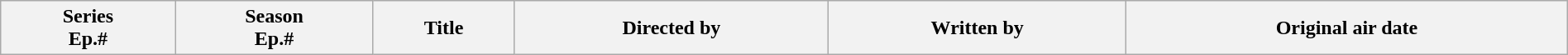<table class="wikitable plainrowheaders" style="width:100%; margin:auto;">
<tr>
<th>Series<br>Ep.#</th>
<th>Season<br>Ep.#</th>
<th>Title</th>
<th>Directed by</th>
<th>Written by</th>
<th>Original air date<br>







</th>
</tr>
</table>
